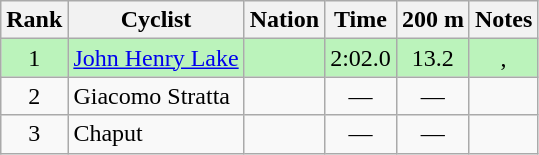<table class="wikitable sortable" style="text-align:center">
<tr>
<th>Rank</th>
<th>Cyclist</th>
<th>Nation</th>
<th>Time</th>
<th>200 m</th>
<th>Notes</th>
</tr>
<tr bgcolor=bbf3bb>
<td>1</td>
<td align=left><a href='#'>John Henry Lake</a></td>
<td align=left></td>
<td>2:02.0</td>
<td>13.2</td>
<td>, </td>
</tr>
<tr>
<td>2</td>
<td align=left>Giacomo Stratta</td>
<td align=left></td>
<td data-sort-value=9:99.9>—</td>
<td data-sort-value=99.9>—</td>
<td></td>
</tr>
<tr>
<td>3</td>
<td align=left>Chaput</td>
<td align=left></td>
<td data-sort-value=9:99.9>—</td>
<td data-sort-value=99.9>—</td>
<td></td>
</tr>
</table>
